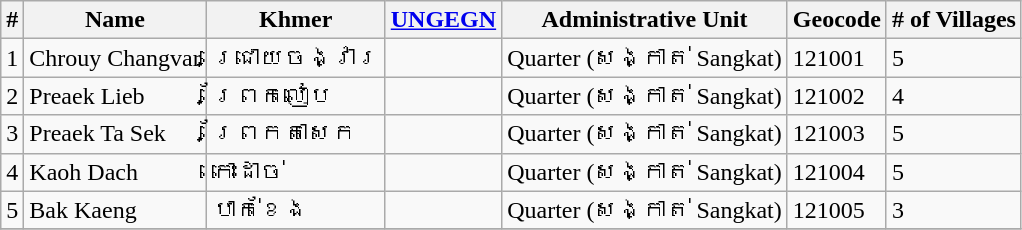<table class="wikitable sortable">
<tr>
<th>#</th>
<th>Name</th>
<th>Khmer</th>
<th><a href='#'>UNGEGN</a></th>
<th>Administrative Unit</th>
<th>Geocode</th>
<th># of Villages</th>
</tr>
<tr>
<td>1</td>
<td>Chrouy Changvar</td>
<td>ជ្រោយចង្វារ</td>
<td></td>
<td>Quarter (សង្កាត់ Sangkat)</td>
<td>121001</td>
<td>5</td>
</tr>
<tr>
<td>2</td>
<td>Preaek Lieb</td>
<td>ព្រែកលៀប</td>
<td></td>
<td>Quarter (សង្កាត់ Sangkat)</td>
<td>121002</td>
<td>4</td>
</tr>
<tr>
<td>3</td>
<td>Preaek Ta Sek</td>
<td>ព្រែកតាសេក</td>
<td></td>
<td>Quarter (សង្កាត់ Sangkat)</td>
<td>121003</td>
<td>5</td>
</tr>
<tr>
<td>4</td>
<td>Kaoh Dach</td>
<td>កោះដាច់</td>
<td></td>
<td>Quarter (សង្កាត់ Sangkat)</td>
<td>121004</td>
<td>5</td>
</tr>
<tr>
<td>5</td>
<td>Bak Kaeng</td>
<td>បាក់ខែង</td>
<td></td>
<td>Quarter (សង្កាត់ Sangkat)</td>
<td>121005</td>
<td>3</td>
</tr>
<tr>
</tr>
</table>
